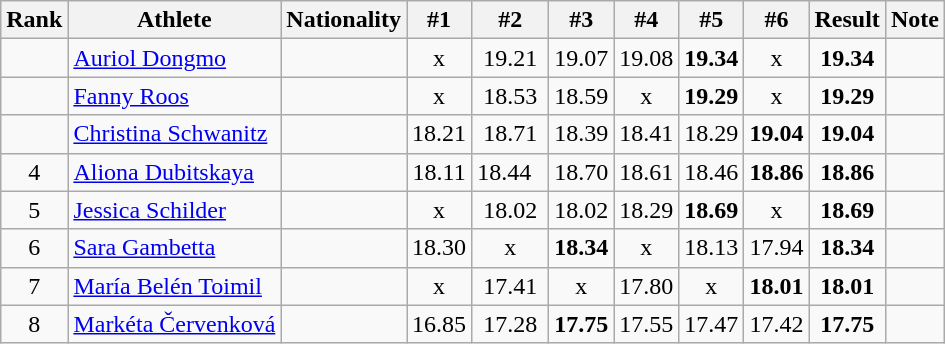<table class="wikitable sortable" style="text-align:center">
<tr>
<th>Rank</th>
<th>Athlete</th>
<th>Nationality</th>
<th>#1</th>
<th>#2</th>
<th>#3</th>
<th>#4</th>
<th>#5</th>
<th>#6</th>
<th>Result</th>
<th>Note</th>
</tr>
<tr>
<td></td>
<td align=left><a href='#'>Auriol Dongmo</a></td>
<td align=left></td>
<td>x</td>
<td>19.21</td>
<td>19.07</td>
<td>19.08</td>
<td><strong>19.34</strong></td>
<td>x</td>
<td><strong>19.34</strong></td>
<td></td>
</tr>
<tr>
<td></td>
<td align=left><a href='#'>Fanny Roos</a></td>
<td align=left></td>
<td>x</td>
<td>18.53</td>
<td>18.59</td>
<td>x</td>
<td><strong>19.29</strong></td>
<td>x</td>
<td><strong>19.29</strong></td>
<td></td>
</tr>
<tr>
<td></td>
<td align=left><a href='#'>Christina Schwanitz</a></td>
<td align=left></td>
<td>18.21</td>
<td>18.71</td>
<td>18.39</td>
<td>18.41</td>
<td>18.29</td>
<td><strong>19.04</strong></td>
<td><strong>19.04</strong></td>
<td></td>
</tr>
<tr>
<td>4</td>
<td align=left><a href='#'>Aliona Dubitskaya</a></td>
<td align=left></td>
<td>18.11</td>
<td>18.44  </td>
<td>18.70</td>
<td>18.61</td>
<td>18.46</td>
<td><strong>18.86</strong></td>
<td><strong>18.86</strong></td>
<td></td>
</tr>
<tr>
<td>5</td>
<td align=left><a href='#'>Jessica Schilder</a></td>
<td align=left></td>
<td>x</td>
<td>18.02</td>
<td>18.02</td>
<td>18.29</td>
<td><strong>18.69</strong></td>
<td>x</td>
<td><strong>18.69</strong></td>
<td></td>
</tr>
<tr>
<td>6</td>
<td align=left><a href='#'>Sara Gambetta</a></td>
<td align=left></td>
<td>18.30</td>
<td>x</td>
<td><strong>18.34</strong></td>
<td>x</td>
<td>18.13</td>
<td>17.94</td>
<td><strong>18.34</strong></td>
<td></td>
</tr>
<tr>
<td>7</td>
<td align=left><a href='#'>María Belén Toimil</a></td>
<td align=left></td>
<td>x</td>
<td>17.41</td>
<td>x</td>
<td>17.80</td>
<td>x</td>
<td><strong>18.01</strong></td>
<td><strong>18.01</strong></td>
<td></td>
</tr>
<tr>
<td>8</td>
<td align=left><a href='#'>Markéta Červenková</a></td>
<td align=left></td>
<td>16.85</td>
<td>17.28</td>
<td><strong>17.75</strong></td>
<td>17.55</td>
<td>17.47</td>
<td>17.42</td>
<td><strong>17.75</strong></td>
<td></td>
</tr>
</table>
